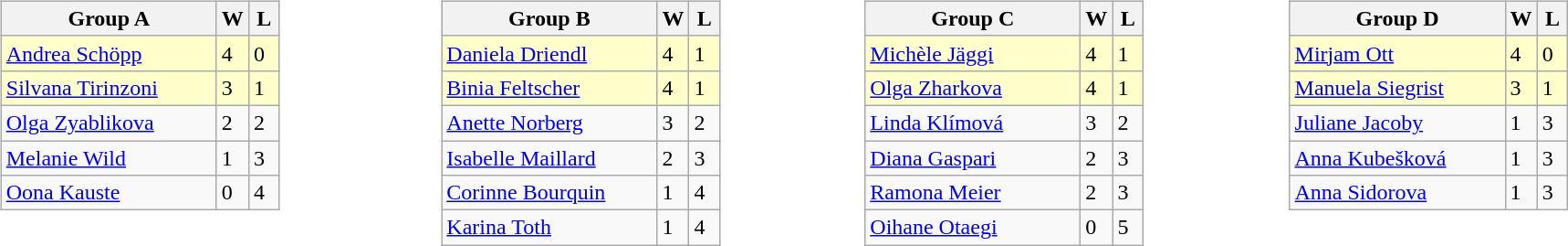<table table>
<tr>
<td width=10% valign="top"><br><table class="wikitable">
<tr>
<th width=150>Group A</th>
<th width=15>W</th>
<th width=15>L</th>
</tr>
<tr bgcolor=#ffffcc>
<td> <a href='#'>Andrea Schöpp</a></td>
<td>4</td>
<td>0</td>
</tr>
<tr bgcolor=#ffffcc>
<td> <a href='#'>Silvana Tirinzoni</a></td>
<td>3</td>
<td>1</td>
</tr>
<tr>
<td> <a href='#'>Olga Zyablikova</a></td>
<td>2</td>
<td>2</td>
</tr>
<tr>
<td> <a href='#'>Melanie Wild</a></td>
<td>1</td>
<td>3</td>
</tr>
<tr>
<td> <a href='#'>Oona Kauste</a></td>
<td>0</td>
<td>4</td>
</tr>
</table>
</td>
<td width=10% valign="top"><br><table class="wikitable">
<tr>
<th width=150>Group B</th>
<th width=15>W</th>
<th width=15>L</th>
</tr>
<tr bgcolor=#ffffcc>
<td> <a href='#'>Daniela Driendl</a></td>
<td>4</td>
<td>1</td>
</tr>
<tr bgcolor=#ffffcc>
<td> <a href='#'>Binia Feltscher</a></td>
<td>4</td>
<td>1</td>
</tr>
<tr>
<td> <a href='#'>Anette Norberg</a></td>
<td>3</td>
<td>2</td>
</tr>
<tr>
<td> <a href='#'>Isabelle Maillard</a></td>
<td>2</td>
<td>3</td>
</tr>
<tr>
<td> <a href='#'>Corinne Bourquin</a></td>
<td>1</td>
<td>4</td>
</tr>
<tr>
<td> <a href='#'>Karina Toth</a></td>
<td>1</td>
<td>4</td>
</tr>
</table>
</td>
<td width=10% valign="top"><br><table class="wikitable">
<tr>
<th width=150>Group C</th>
<th width=15>W</th>
<th width=15>L</th>
</tr>
<tr bgcolor=#ffffcc>
<td> <a href='#'>Michèle Jäggi</a></td>
<td>4</td>
<td>1</td>
</tr>
<tr bgcolor=#ffffcc>
<td> <a href='#'>Olga Zharkova</a></td>
<td>4</td>
<td>1</td>
</tr>
<tr>
<td> <a href='#'>Linda Klímová</a></td>
<td>3</td>
<td>2</td>
</tr>
<tr>
<td> <a href='#'>Diana Gaspari</a></td>
<td>2</td>
<td>3</td>
</tr>
<tr>
<td> <a href='#'>Ramona Meier</a></td>
<td>2</td>
<td>3</td>
</tr>
<tr>
<td> <a href='#'>Oihane Otaegi</a></td>
<td>0</td>
<td>5</td>
</tr>
</table>
</td>
<td width=10% valign="top"><br><table class="wikitable">
<tr>
<th width=150>Group D</th>
<th width=15>W</th>
<th width=15>L</th>
</tr>
<tr bgcolor=#ffffcc>
<td> <a href='#'>Mirjam Ott</a></td>
<td>4</td>
<td>0</td>
</tr>
<tr bgcolor=#ffffcc>
<td> <a href='#'>Manuela Siegrist</a></td>
<td>3</td>
<td>1</td>
</tr>
<tr>
<td> <a href='#'>Juliane Jacoby</a></td>
<td>1</td>
<td>3</td>
</tr>
<tr>
<td> <a href='#'>Anna Kubešková</a></td>
<td>1</td>
<td>3</td>
</tr>
<tr>
<td> <a href='#'>Anna Sidorova</a></td>
<td>1</td>
<td>3</td>
</tr>
</table>
</td>
</tr>
</table>
